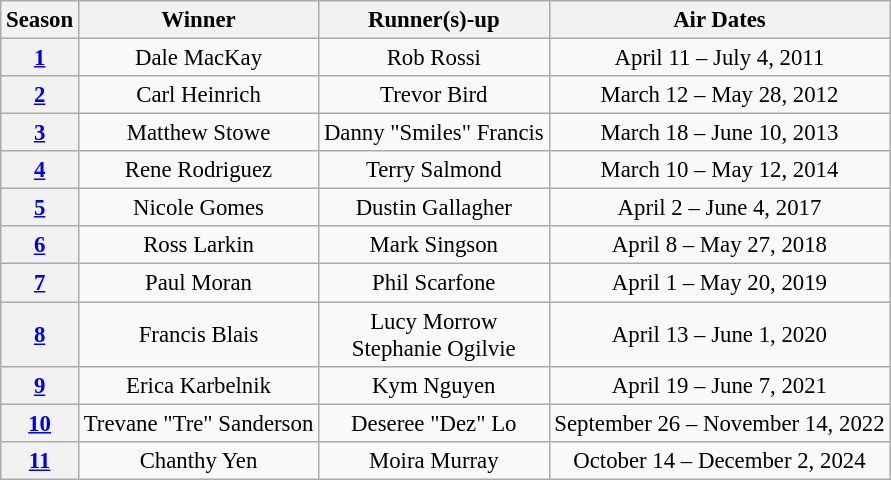<table style="text-align:center; font-size:95%" class="wikitable">
<tr>
<th>Season</th>
<th>Winner</th>
<th>Runner(s)-up</th>
<th>Air Dates</th>
</tr>
<tr>
<th><a href='#'>1</a></th>
<td>Dale MacKay</td>
<td>Rob Rossi</td>
<td>April 11 – July 4, 2011</td>
</tr>
<tr>
<th><a href='#'>2</a></th>
<td>Carl Heinrich</td>
<td>Trevor Bird</td>
<td>March 12 – May 28, 2012</td>
</tr>
<tr>
<th><a href='#'>3</a></th>
<td>Matthew Stowe</td>
<td>Danny "Smiles" Francis</td>
<td>March 18 – June 10, 2013</td>
</tr>
<tr>
<th><a href='#'>4</a></th>
<td>Rene Rodriguez</td>
<td>Terry Salmond</td>
<td>March 10 – May 12, 2014</td>
</tr>
<tr>
<th><a href='#'>5</a></th>
<td>Nicole Gomes</td>
<td>Dustin Gallagher</td>
<td>April 2 – June 4, 2017</td>
</tr>
<tr>
<th><a href='#'>6</a></th>
<td>Ross Larkin</td>
<td>Mark Singson</td>
<td>April 8 – May 27, 2018</td>
</tr>
<tr>
<th><a href='#'>7</a></th>
<td>Paul Moran</td>
<td>Phil Scarfone</td>
<td>April 1 – May 20, 2019</td>
</tr>
<tr>
<th><a href='#'>8</a></th>
<td>Francis Blais</td>
<td>Lucy Morrow<br>Stephanie Ogilvie</td>
<td>April 13 – June 1, 2020</td>
</tr>
<tr>
<th><a href='#'>9</a></th>
<td>Erica Karbelnik</td>
<td>Kym Nguyen</td>
<td>April 19 – June 7, 2021</td>
</tr>
<tr>
<th><a href='#'>10</a></th>
<td>Trevane "Tre" Sanderson</td>
<td>Deseree "Dez" Lo</td>
<td>September 26 – November 14, 2022</td>
</tr>
<tr>
<th><a href='#'>11</a></th>
<td>Chanthy Yen</td>
<td>Moira Murray</td>
<td>October 14 – December 2, 2024</td>
</tr>
</table>
